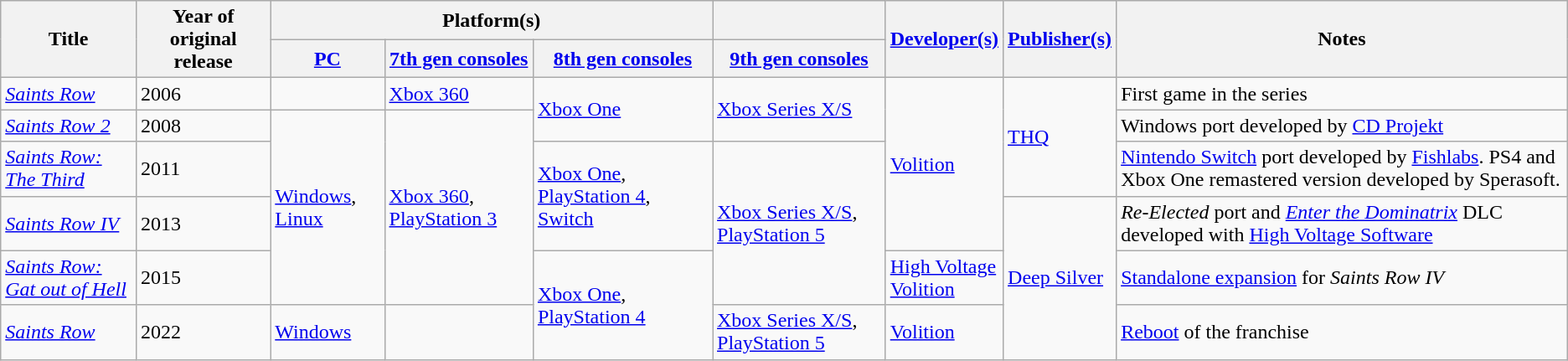<table class="wikitable sortable">
<tr>
<th rowspan="2">Title</th>
<th rowspan="2">Year of original release</th>
<th colspan="3">Platform(s)</th>
<th></th>
<th rowspan="2"><a href='#'>Developer(s)</a></th>
<th rowspan="2"><a href='#'>Publisher(s)</a></th>
<th rowspan="2">Notes</th>
</tr>
<tr>
<th scope="col"><a href='#'>PC</a></th>
<th scope="col"><a href='#'>7th gen consoles</a></th>
<th scope="col"><a href='#'>8th gen consoles</a></th>
<th><a href='#'>9th gen consoles</a></th>
</tr>
<tr>
<td><em><a href='#'>Saints Row</a></em></td>
<td>2006</td>
<td></td>
<td><a href='#'>Xbox 360</a></td>
<td rowspan="2"><a href='#'>Xbox One</a></td>
<td rowspan="2"><a href='#'>Xbox Series X/S</a></td>
<td rowspan="4"><a href='#'>Volition</a></td>
<td rowspan="3"><a href='#'>THQ</a><br></td>
<td>First game in the series</td>
</tr>
<tr>
<td><em><a href='#'>Saints Row 2</a></em></td>
<td>2008</td>
<td rowspan="4"><a href='#'>Windows</a>, <a href='#'>Linux</a></td>
<td rowspan="4"><a href='#'>Xbox 360</a>, <a href='#'>PlayStation 3</a></td>
<td>Windows port developed by <a href='#'>CD Projekt</a></td>
</tr>
<tr>
<td><em><a href='#'>Saints Row: The Third</a></em></td>
<td>2011</td>
<td rowspan="2"><a href='#'>Xbox One</a>, <a href='#'>PlayStation 4</a>, <a href='#'>Switch</a></td>
<td rowspan="3"><a href='#'>Xbox Series X/S</a>, <a href='#'>PlayStation 5</a></td>
<td><a href='#'>Nintendo Switch</a> port developed by <a href='#'>Fishlabs</a>. PS4 and Xbox One remastered version developed by Sperasoft.</td>
</tr>
<tr>
<td><em><a href='#'>Saints Row IV</a></em></td>
<td>2013</td>
<td rowspan="3"><a href='#'>Deep Silver</a></td>
<td><em>Re-Elected</em> port and <em><a href='#'>Enter the Dominatrix</a></em> DLC developed with <a href='#'>High Voltage Software</a></td>
</tr>
<tr>
<td><em><a href='#'>Saints Row: Gat out of Hell</a></em></td>
<td>2015</td>
<td rowspan="2"><a href='#'>Xbox One</a>, <a href='#'>PlayStation 4</a></td>
<td><a href='#'>High Voltage</a><br><a href='#'>Volition</a></td>
<td><a href='#'>Standalone expansion</a> for <em>Saints Row IV</em></td>
</tr>
<tr>
<td><em><a href='#'>Saints Row</a></em></td>
<td>2022</td>
<td><a href='#'>Windows</a></td>
<td></td>
<td><a href='#'>Xbox Series X/S</a>, <a href='#'>PlayStation 5</a></td>
<td><a href='#'>Volition</a></td>
<td><a href='#'>Reboot</a> of the franchise</td>
</tr>
</table>
